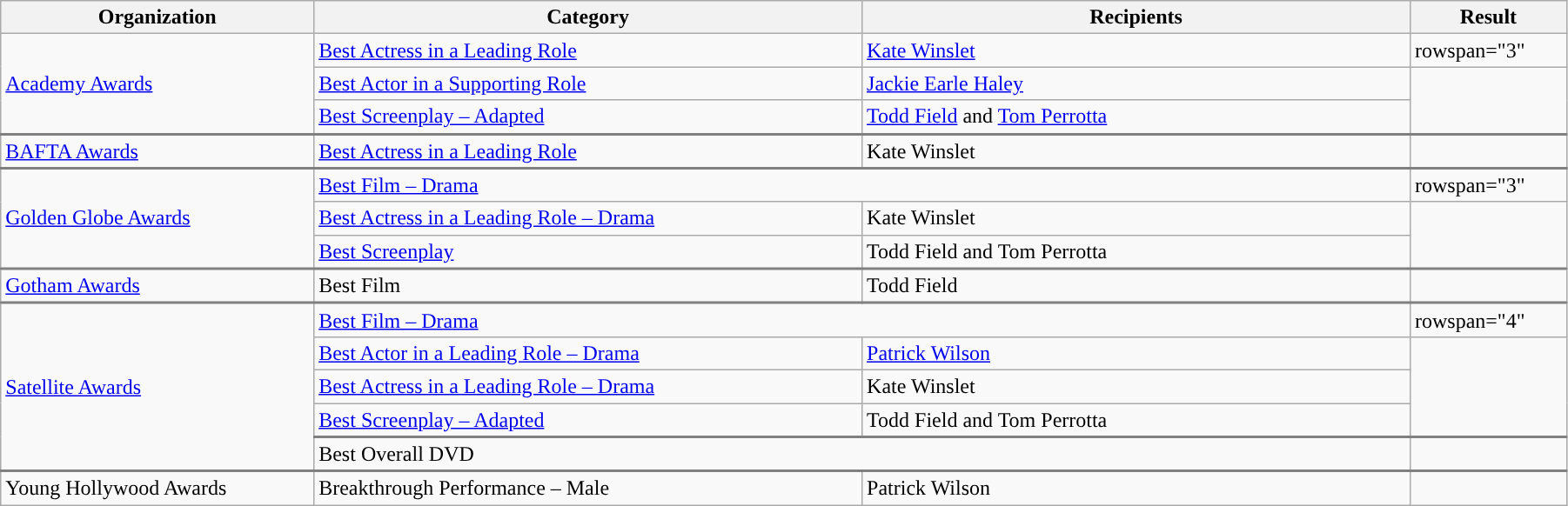<table class="wikitable" width="95%" cellpadding="5">
<tr>
<th width="20%">Organization</th>
<th width="35%">Category</th>
<th width="35%">Recipients</th>
<th width="10%">Result</th>
</tr>
<tr>
<td rowspan="3"><a href='#'>Academy Awards</a></td>
<td><a href='#'>Best Actress in a Leading Role</a></td>
<td><a href='#'>Kate Winslet</a></td>
<td>rowspan="3" </td>
</tr>
<tr>
<td><a href='#'>Best Actor in a Supporting Role</a></td>
<td><a href='#'>Jackie Earle Haley</a></td>
</tr>
<tr>
<td><a href='#'>Best Screenplay – Adapted</a></td>
<td><a href='#'>Todd Field</a> and <a href='#'>Tom Perrotta</a></td>
</tr>
<tr style="border-top:2px solid gray;">
<td><a href='#'>BAFTA Awards</a></td>
<td><a href='#'>Best Actress in a Leading Role</a></td>
<td>Kate Winslet</td>
<td></td>
</tr>
<tr style="border-top:2px solid gray;">
</tr>
<tr>
</tr>
<tr style="border-top:2px solid gray;">
<td rowspan="3"><a href='#'>Golden Globe Awards</a></td>
<td colspan="2"><a href='#'>Best Film – Drama</a></td>
<td>rowspan="3" </td>
</tr>
<tr>
<td><a href='#'>Best Actress in a Leading Role – Drama</a></td>
<td>Kate Winslet</td>
</tr>
<tr>
<td><a href='#'>Best Screenplay</a></td>
<td>Todd Field and Tom Perrotta</td>
</tr>
<tr style="border-top:2px solid gray;">
<td><a href='#'>Gotham Awards</a></td>
<td>Best Film</td>
<td>Todd Field</td>
<td></td>
</tr>
<tr style="border-top:2px solid gray;">
<td rowspan="5"><a href='#'>Satellite Awards</a></td>
<td colspan="2"><a href='#'>Best Film – Drama</a></td>
<td>rowspan="4" </td>
</tr>
<tr>
<td><a href='#'>Best Actor in a Leading Role – Drama</a></td>
<td><a href='#'>Patrick Wilson</a></td>
</tr>
<tr>
<td><a href='#'>Best Actress in a Leading Role – Drama</a></td>
<td>Kate Winslet</td>
</tr>
<tr>
<td><a href='#'>Best Screenplay – Adapted</a></td>
<td>Todd Field and Tom Perrotta</td>
</tr>
<tr style="border-top:2px solid gray;">
<td colspan="2">Best Overall DVD</td>
<td></td>
</tr>
<tr style="border-top:2px solid gray;">
<td>Young Hollywood Awards</td>
<td>Breakthrough Performance – Male</td>
<td>Patrick Wilson</td>
<td></td>
</tr>
</table>
